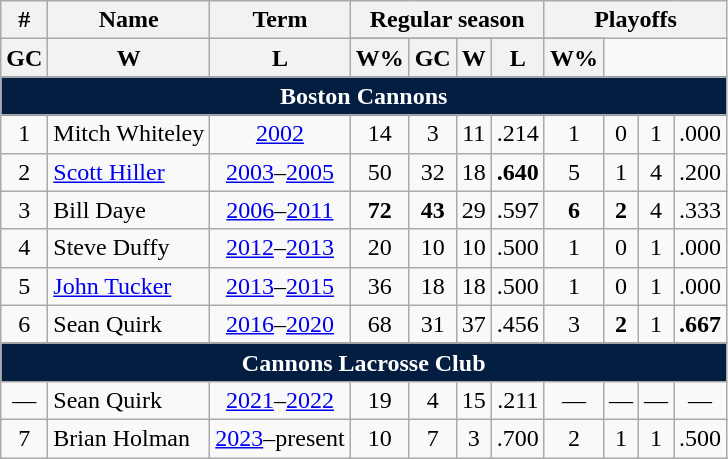<table class="wikitable" style="text-align:center;">
<tr>
<th rowspan="2">#</th>
<th rowspan="2">Name</th>
<th rowspan="2">Term</th>
<th colspan="4">Regular season</th>
<th colspan="4">Playoffs</th>
</tr>
<tr>
</tr>
<tr>
<th>GC</th>
<th>W</th>
<th>L</th>
<th>W%</th>
<th>GC</th>
<th>W</th>
<th>L</th>
<th>W%</th>
</tr>
<tr>
</tr>
<tr bgcolor=#041E42>
<td align="center" colspan="11" style="color:white; text-align:center"><strong>Boston Cannons</strong></td>
</tr>
<tr>
<td>1</td>
<td align=left>Mitch Whiteley</td>
<td><a href='#'>2002</a></td>
<td>14</td>
<td>3</td>
<td>11</td>
<td>.214</td>
<td>1</td>
<td>0</td>
<td>1</td>
<td>.000</td>
</tr>
<tr>
<td>2</td>
<td align=left><a href='#'>Scott Hiller</a></td>
<td><a href='#'>2003</a>–<a href='#'>2005</a></td>
<td>50</td>
<td>32</td>
<td>18</td>
<td><strong>.640</strong></td>
<td>5</td>
<td>1</td>
<td>4</td>
<td>.200</td>
</tr>
<tr>
<td>3</td>
<td align=left>Bill Daye</td>
<td><a href='#'>2006</a>–<a href='#'>2011</a></td>
<td><strong>72</strong></td>
<td><strong>43</strong></td>
<td>29</td>
<td>.597</td>
<td><strong>6</strong></td>
<td><strong>2</strong></td>
<td>4</td>
<td>.333</td>
</tr>
<tr>
<td>4</td>
<td align=left>Steve Duffy</td>
<td><a href='#'>2012</a>–<a href='#'>2013</a></td>
<td>20</td>
<td>10</td>
<td>10</td>
<td>.500</td>
<td>1</td>
<td>0</td>
<td>1</td>
<td>.000</td>
</tr>
<tr>
<td>5</td>
<td align=left><a href='#'>John Tucker</a></td>
<td><a href='#'>2013</a>–<a href='#'>2015</a></td>
<td>36</td>
<td>18</td>
<td>18</td>
<td>.500</td>
<td>1</td>
<td>0</td>
<td>1</td>
<td>.000</td>
</tr>
<tr>
<td>6</td>
<td align=left>Sean Quirk</td>
<td><a href='#'>2016</a>–<a href='#'>2020</a></td>
<td>68</td>
<td>31</td>
<td>37</td>
<td>.456</td>
<td>3</td>
<td><strong>2</strong></td>
<td>1</td>
<td><strong>.667</strong></td>
</tr>
<tr>
</tr>
<tr bgcolor=#041E42>
<td align="center" colspan="11" style="color:white; text-align:center"><strong>Cannons Lacrosse Club</strong></td>
</tr>
<tr>
<td>—</td>
<td align=left>Sean Quirk</td>
<td><a href='#'>2021</a>–<a href='#'>2022</a></td>
<td>19 </td>
<td>4 </td>
<td>15 </td>
<td>.211 </td>
<td>—</td>
<td>—</td>
<td>—</td>
<td>— </td>
</tr>
<tr>
<td>7</td>
<td align=left>Brian Holman</td>
<td><a href='#'>2023</a>–present</td>
<td>10</td>
<td>7</td>
<td>3</td>
<td>.700</td>
<td>2</td>
<td>1</td>
<td>1</td>
<td>.500</td>
</tr>
</table>
